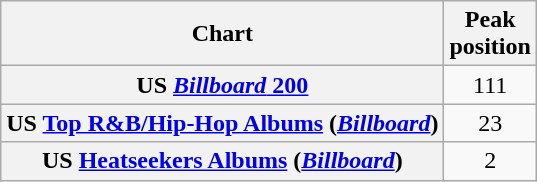<table class="wikitable plainrowheaders sortable" style="text-align:center;" border="1">
<tr>
<th scope="col">Chart</th>
<th scope="col">Peak<br>position</th>
</tr>
<tr>
<th scope="row">US <a href='#'><em>Billboard</em> 200</a></th>
<td>111</td>
</tr>
<tr>
<th scope="row">US <a href='#'>Top R&B/Hip-Hop Albums</a> (<em><a href='#'>Billboard</a></em>)</th>
<td>23</td>
</tr>
<tr>
<th scope="row">US <a href='#'>Heatseekers Albums</a> (<em><a href='#'>Billboard</a></em>)</th>
<td>2</td>
</tr>
</table>
